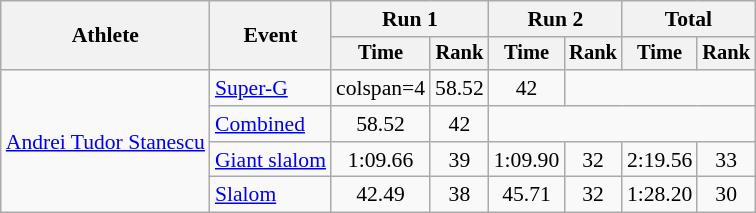<table class="wikitable" style="font-size:90%">
<tr>
<th rowspan=2>Athlete</th>
<th rowspan=2>Event</th>
<th colspan=2>Run 1</th>
<th colspan=2>Run 2</th>
<th colspan=2>Total</th>
</tr>
<tr style="font-size:95%">
<th>Time</th>
<th>Rank</th>
<th>Time</th>
<th>Rank</th>
<th>Time</th>
<th>Rank</th>
</tr>
<tr align=center>
<td align="left" rowspan="4"><a href='#'>Andrei Tudor Stanescu</a></td>
<td align="left"><a href='#'>Super-G</a></td>
<td>colspan=4</td>
<td>58.52</td>
<td>42</td>
</tr>
<tr align=center>
<td align="left"><a href='#'>Combined</a></td>
<td>58.52</td>
<td>42</td>
<td colspan=4></td>
</tr>
<tr align=center>
<td align="left"><a href='#'>Giant slalom</a></td>
<td>1:09.66</td>
<td>39</td>
<td>1:09.90</td>
<td>32</td>
<td>2:19.56</td>
<td>33</td>
</tr>
<tr align=center>
<td align="left"><a href='#'>Slalom</a></td>
<td>42.49</td>
<td>38</td>
<td>45.71</td>
<td>32</td>
<td>1:28.20</td>
<td>30</td>
</tr>
</table>
